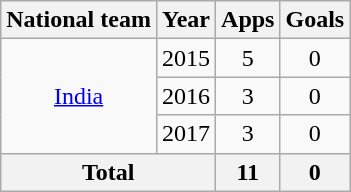<table class="wikitable" style="text-align:center">
<tr>
<th>National team</th>
<th>Year</th>
<th>Apps</th>
<th>Goals</th>
</tr>
<tr>
<td rowspan="3"><a href='#'>India</a></td>
<td>2015</td>
<td>5</td>
<td>0</td>
</tr>
<tr>
<td>2016</td>
<td>3</td>
<td>0</td>
</tr>
<tr>
<td>2017</td>
<td>3</td>
<td>0</td>
</tr>
<tr>
<th colspan="2">Total</th>
<th>11</th>
<th>0</th>
</tr>
</table>
